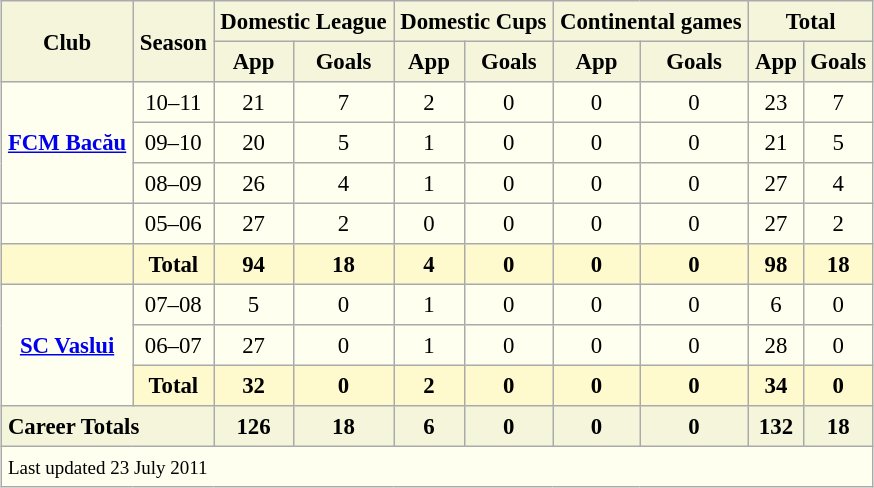<table border=1 align=center cellpadding=4 cellspacing=2 style="background: ivory; font-size: 95%; border: 1px #aaaaaa solid; border-collapse: collapse; clear:center">
<tr style="background:beige">
<th rowspan="2">Club</th>
<th rowspan="2">Season</th>
<th colspan="2">Domestic League</th>
<th colspan="2">Domestic Cups</th>
<th colspan="2">Continental games</th>
<th colspan="2">Total</th>
</tr>
<tr style="background:beige">
<th>App</th>
<th>Goals</th>
<th>App</th>
<th>Goals</th>
<th>App</th>
<th>Goals</th>
<th>App</th>
<th>Goals</th>
</tr>
<tr>
<td rowspan="3" align=center valign=center><strong><a href='#'>FCM Bacău</a></strong></td>
<td align="center">10–11</td>
<td align="center">21</td>
<td align="center">7</td>
<td align="center">2</td>
<td align="center">0</td>
<td align="center">0</td>
<td align="center">0</td>
<td align="center">23</td>
<td align="center">7</td>
</tr>
<tr>
<td align="center">09–10</td>
<td align="center">20</td>
<td align="center">5</td>
<td align="center">1</td>
<td align="center">0</td>
<td align="center">0</td>
<td align="center">0</td>
<td align="center">21</td>
<td align="center">5</td>
</tr>
<tr>
<td align="center">08–09</td>
<td align="center">26</td>
<td align="center">4</td>
<td align="center">1</td>
<td align="center">0</td>
<td align="center">0</td>
<td align="center">0</td>
<td align="center">27</td>
<td align="center">4</td>
</tr>
<tr>
<td align="center"></td>
<td align="center">05–06</td>
<td align="center">27</td>
<td align="center">2</td>
<td align="center">0</td>
<td align="center">0</td>
<td align="center">0</td>
<td align="center">0</td>
<td align="center">27</td>
<td align="center">2</td>
</tr>
<tr style="background:lemonchiffon">
<th></th>
<th>Total</th>
<th>94</th>
<th>18</th>
<th>4</th>
<th>0</th>
<th>0</th>
<th>0</th>
<th>98</th>
<th>18</th>
</tr>
<tr>
<td rowspan="3" align=center valign=center><strong><a href='#'>SC Vaslui</a></strong></td>
<td align="center">07–08</td>
<td align="center">5</td>
<td align="center">0</td>
<td align="center">1</td>
<td align="center">0</td>
<td align="center">0</td>
<td align="center">0</td>
<td align="center">6</td>
<td align="center">0</td>
</tr>
<tr>
<td align="center">06–07</td>
<td align="center">27</td>
<td align="center">0</td>
<td align="center">1</td>
<td align="center">0</td>
<td align="center">0</td>
<td align="center">0</td>
<td align="center">28</td>
<td align="center">0</td>
</tr>
<tr style="background:lemonchiffon">
<th>Total</th>
<th>32</th>
<th>0</th>
<th>2</th>
<th>0</th>
<th>0</th>
<th>0</th>
<th>34</th>
<th>0</th>
</tr>
<tr>
<th style="background:beige" colspan="2" align="left">Career Totals</th>
<th style="background:beige">126</th>
<th style="background:beige">18</th>
<th style="background:beige">6</th>
<th style="background:beige">0</th>
<th style="background:beige">0</th>
<th style="background:beige">0</th>
<th style="background:beige">132</th>
<th style="background:beige">18</th>
</tr>
<tr>
<td colspan="12"><small>Last updated 23 July 2011</small></td>
</tr>
</table>
